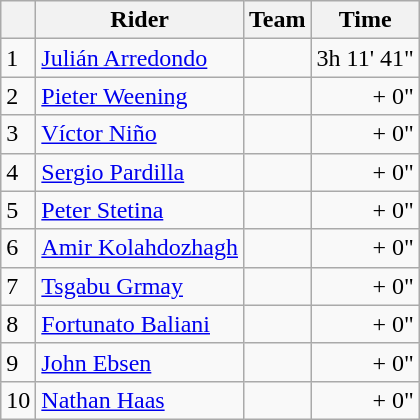<table class=wikitable>
<tr>
<th></th>
<th>Rider</th>
<th>Team</th>
<th>Time</th>
</tr>
<tr>
<td>1</td>
<td> <a href='#'>Julián Arredondo</a> </td>
<td></td>
<td align=right>3h 11' 41"</td>
</tr>
<tr>
<td>2</td>
<td> <a href='#'>Pieter Weening</a></td>
<td></td>
<td align=right>+ 0"</td>
</tr>
<tr>
<td>3</td>
<td> <a href='#'>Víctor Niño</a></td>
<td></td>
<td align=right>+ 0"</td>
</tr>
<tr>
<td>4</td>
<td> <a href='#'>Sergio Pardilla</a></td>
<td></td>
<td align=right>+ 0"</td>
</tr>
<tr>
<td>5</td>
<td> <a href='#'>Peter Stetina</a></td>
<td></td>
<td align=right>+ 0"</td>
</tr>
<tr>
<td>6</td>
<td> <a href='#'>Amir Kolahdozhagh</a></td>
<td></td>
<td align=right>+ 0"</td>
</tr>
<tr>
<td>7</td>
<td> <a href='#'>Tsgabu Grmay</a></td>
<td></td>
<td align=right>+ 0"</td>
</tr>
<tr>
<td>8</td>
<td> <a href='#'>Fortunato Baliani</a></td>
<td></td>
<td align=right>+ 0"</td>
</tr>
<tr>
<td>9</td>
<td> <a href='#'>John Ebsen</a></td>
<td></td>
<td align=right>+ 0"</td>
</tr>
<tr>
<td>10</td>
<td> <a href='#'>Nathan Haas</a></td>
<td></td>
<td align=right>+ 0"</td>
</tr>
</table>
